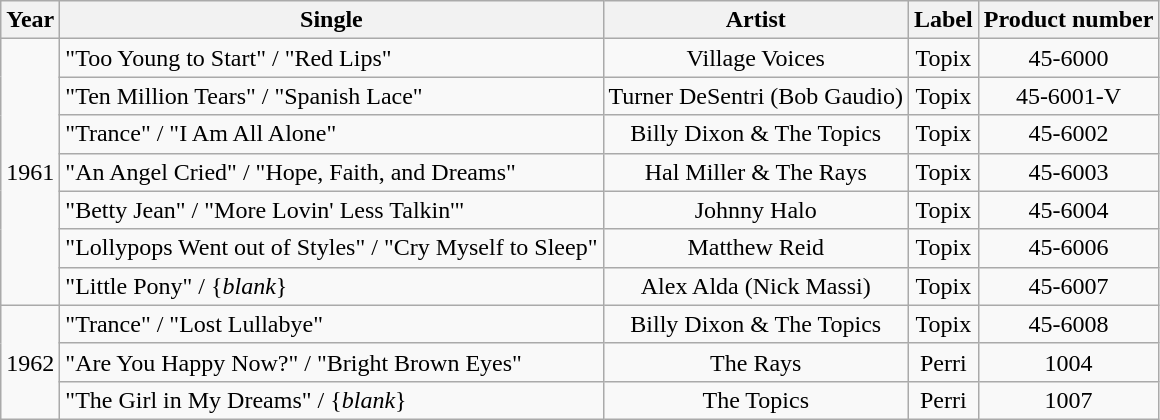<table class="wikitable" style="text-align:center;">
<tr>
<th>Year</th>
<th>Single</th>
<th>Artist</th>
<th>Label</th>
<th>Product number</th>
</tr>
<tr>
<td rowspan=7>1961</td>
<td style="text-align:left;">"Too Young to Start" / "Red Lips"</td>
<td>Village Voices</td>
<td>Topix</td>
<td>45-6000</td>
</tr>
<tr>
<td style="text-align:left;">"Ten Million Tears" / "Spanish Lace"</td>
<td>Turner DeSentri (Bob Gaudio)</td>
<td>Topix</td>
<td>45-6001-V</td>
</tr>
<tr>
<td style="text-align:left;">"Trance" / "I Am All Alone"</td>
<td>Billy Dixon & The Topics</td>
<td>Topix</td>
<td>45-6002</td>
</tr>
<tr>
<td style="text-align:left;">"An Angel Cried" / "Hope, Faith, and Dreams"</td>
<td>Hal Miller & The Rays</td>
<td>Topix</td>
<td>45-6003</td>
</tr>
<tr>
<td style="text-align:left;">"Betty Jean" / "More Lovin' Less Talkin'"</td>
<td>Johnny Halo</td>
<td>Topix</td>
<td>45-6004</td>
</tr>
<tr>
<td style="text-align:left;">"Lollypops Went out of Styles" / "Cry Myself to Sleep"</td>
<td>Matthew Reid</td>
<td>Topix</td>
<td>45-6006</td>
</tr>
<tr>
<td style="text-align:left;">"Little Pony" / {<em>blank</em>}</td>
<td>Alex Alda (Nick Massi)</td>
<td>Topix</td>
<td>45-6007</td>
</tr>
<tr>
<td rowspan=3>1962</td>
<td style="text-align:left;">"Trance" / "Lost Lullabye"</td>
<td>Billy Dixon & The Topics</td>
<td>Topix</td>
<td>45-6008</td>
</tr>
<tr>
<td style="text-align:left;">"Are You Happy Now?" / "Bright Brown Eyes"</td>
<td>The Rays</td>
<td>Perri</td>
<td>1004</td>
</tr>
<tr>
<td style="text-align:left;">"The Girl in My Dreams" / {<em>blank</em>}</td>
<td>The Topics</td>
<td>Perri</td>
<td>1007</td>
</tr>
</table>
